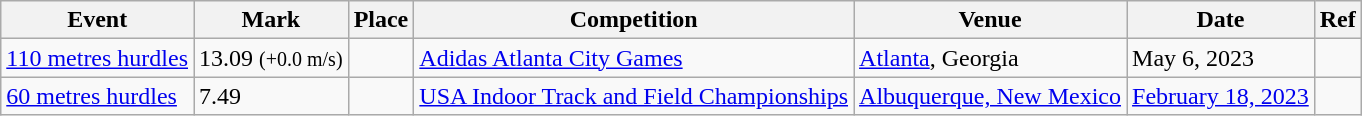<table class="wikitable">
<tr>
<th>Event</th>
<th>Mark</th>
<th>Place</th>
<th>Competition</th>
<th>Venue</th>
<th>Date</th>
<th>Ref</th>
</tr>
<tr>
<td><a href='#'>110 metres hurdles</a></td>
<td>13.09 <small>(+0.0 m/s)</small></td>
<td align=center></td>
<td><a href='#'>Adidas Atlanta City Games</a></td>
<td><a href='#'>Atlanta</a>, Georgia</td>
<td>May 6, 2023</td>
<td></td>
</tr>
<tr>
<td><a href='#'>60 metres hurdles</a></td>
<td>7.49  </td>
<td align=center></td>
<td><a href='#'>USA Indoor Track and Field Championships</a></td>
<td><a href='#'>Albuquerque, New Mexico</a></td>
<td><a href='#'>February 18, 2023</a></td>
<td></td>
</tr>
</table>
